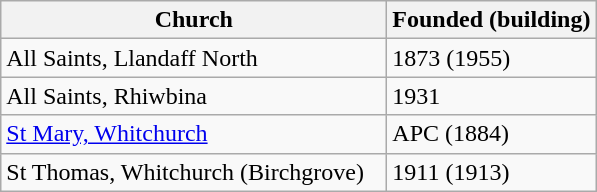<table class="wikitable">
<tr>
<th width="250">Church</th>
<th>Founded (building)</th>
</tr>
<tr>
<td>All Saints, Llandaff North</td>
<td>1873 (1955)</td>
</tr>
<tr>
<td>All Saints, Rhiwbina</td>
<td>1931</td>
</tr>
<tr>
<td><a href='#'>St Mary, Whitchurch</a></td>
<td>APC (1884)</td>
</tr>
<tr>
<td>St Thomas, Whitchurch (Birchgrove)</td>
<td>1911 (1913)</td>
</tr>
</table>
